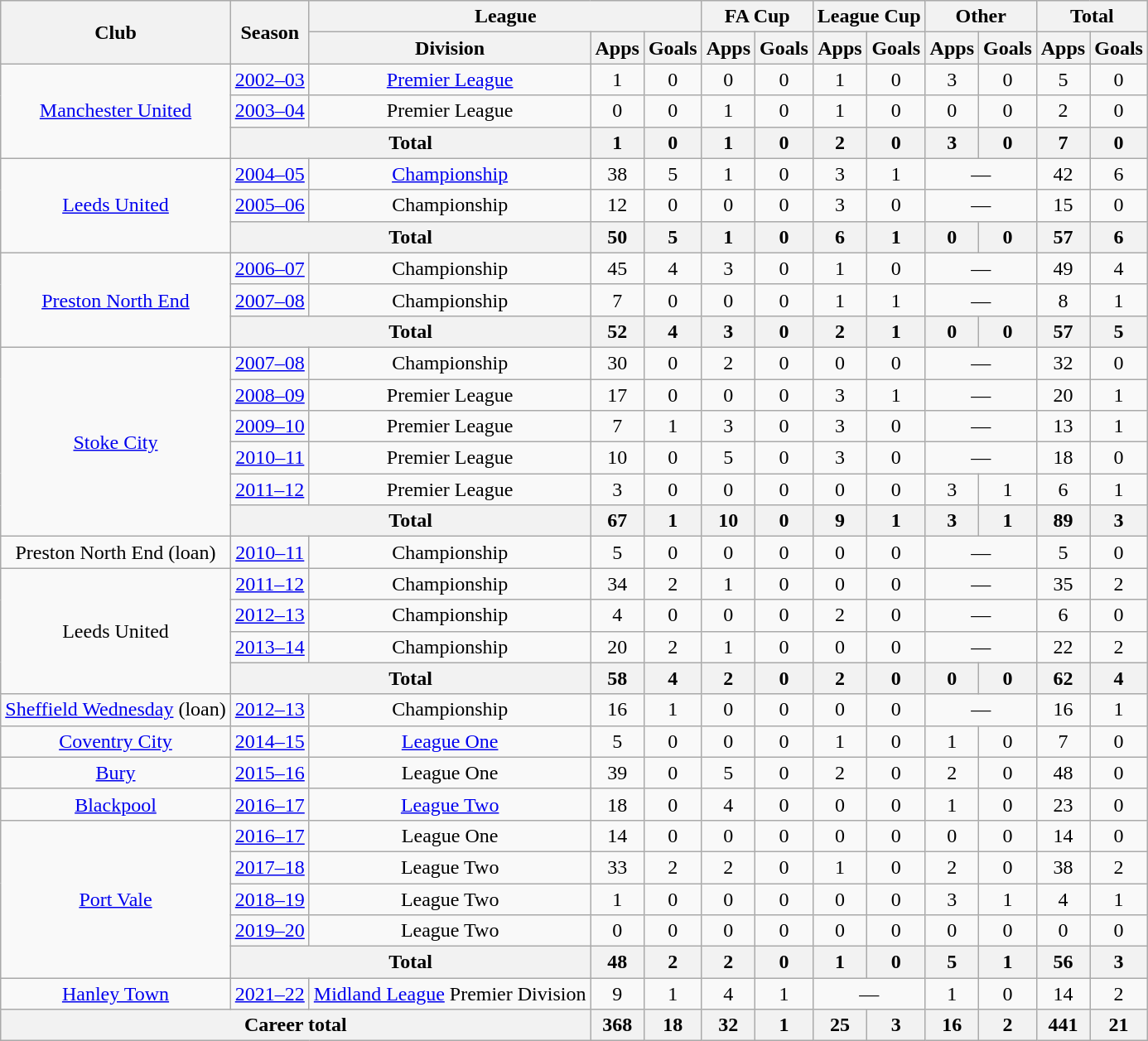<table class="wikitable" style="text-align:center">
<tr>
<th rowspan="2">Club</th>
<th rowspan="2">Season</th>
<th colspan="3">League</th>
<th colspan="2">FA Cup</th>
<th colspan="2">League Cup</th>
<th colspan="2">Other</th>
<th colspan="2">Total</th>
</tr>
<tr>
<th>Division</th>
<th>Apps</th>
<th>Goals</th>
<th>Apps</th>
<th>Goals</th>
<th>Apps</th>
<th>Goals</th>
<th>Apps</th>
<th>Goals</th>
<th>Apps</th>
<th>Goals</th>
</tr>
<tr>
<td rowspan="3"><a href='#'>Manchester United</a></td>
<td><a href='#'>2002–03</a></td>
<td><a href='#'>Premier League</a></td>
<td>1</td>
<td>0</td>
<td>0</td>
<td>0</td>
<td>1</td>
<td>0</td>
<td>3</td>
<td>0</td>
<td>5</td>
<td>0</td>
</tr>
<tr>
<td><a href='#'>2003–04</a></td>
<td>Premier League</td>
<td>0</td>
<td>0</td>
<td>1</td>
<td>0</td>
<td>1</td>
<td>0</td>
<td>0</td>
<td>0</td>
<td>2</td>
<td>0</td>
</tr>
<tr>
<th colspan="2">Total</th>
<th>1</th>
<th>0</th>
<th>1</th>
<th>0</th>
<th>2</th>
<th>0</th>
<th>3</th>
<th>0</th>
<th>7</th>
<th>0</th>
</tr>
<tr>
<td rowspan="3"><a href='#'>Leeds United</a></td>
<td><a href='#'>2004–05</a></td>
<td><a href='#'>Championship</a></td>
<td>38</td>
<td>5</td>
<td>1</td>
<td>0</td>
<td>3</td>
<td>1</td>
<td colspan="2">—</td>
<td>42</td>
<td>6</td>
</tr>
<tr>
<td><a href='#'>2005–06</a></td>
<td>Championship</td>
<td>12</td>
<td>0</td>
<td>0</td>
<td>0</td>
<td>3</td>
<td>0</td>
<td colspan="2">—</td>
<td>15</td>
<td>0</td>
</tr>
<tr>
<th colspan="2">Total</th>
<th>50</th>
<th>5</th>
<th>1</th>
<th>0</th>
<th>6</th>
<th>1</th>
<th>0</th>
<th>0</th>
<th>57</th>
<th>6</th>
</tr>
<tr>
<td rowspan="3"><a href='#'>Preston North End</a></td>
<td><a href='#'>2006–07</a></td>
<td>Championship</td>
<td>45</td>
<td>4</td>
<td>3</td>
<td>0</td>
<td>1</td>
<td>0</td>
<td colspan="2">—</td>
<td>49</td>
<td>4</td>
</tr>
<tr>
<td><a href='#'>2007–08</a></td>
<td>Championship</td>
<td>7</td>
<td>0</td>
<td>0</td>
<td>0</td>
<td>1</td>
<td>1</td>
<td colspan="2">—</td>
<td>8</td>
<td>1</td>
</tr>
<tr>
<th colspan="2">Total</th>
<th>52</th>
<th>4</th>
<th>3</th>
<th>0</th>
<th>2</th>
<th>1</th>
<th>0</th>
<th>0</th>
<th>57</th>
<th>5</th>
</tr>
<tr>
<td rowspan="6"><a href='#'>Stoke City</a></td>
<td><a href='#'>2007–08</a></td>
<td>Championship</td>
<td>30</td>
<td>0</td>
<td>2</td>
<td>0</td>
<td>0</td>
<td>0</td>
<td colspan="2">—</td>
<td>32</td>
<td>0</td>
</tr>
<tr>
<td><a href='#'>2008–09</a></td>
<td>Premier League</td>
<td>17</td>
<td>0</td>
<td>0</td>
<td>0</td>
<td>3</td>
<td>1</td>
<td colspan="2">—</td>
<td>20</td>
<td>1</td>
</tr>
<tr>
<td><a href='#'>2009–10</a></td>
<td>Premier League</td>
<td>7</td>
<td>1</td>
<td>3</td>
<td>0</td>
<td>3</td>
<td>0</td>
<td colspan="2">—</td>
<td>13</td>
<td>1</td>
</tr>
<tr>
<td><a href='#'>2010–11</a></td>
<td>Premier League</td>
<td>10</td>
<td>0</td>
<td>5</td>
<td>0</td>
<td>3</td>
<td>0</td>
<td colspan="2">—</td>
<td>18</td>
<td>0</td>
</tr>
<tr>
<td><a href='#'>2011–12</a></td>
<td>Premier League</td>
<td>3</td>
<td>0</td>
<td>0</td>
<td>0</td>
<td>0</td>
<td>0</td>
<td>3</td>
<td>1</td>
<td>6</td>
<td>1</td>
</tr>
<tr>
<th colspan="2">Total</th>
<th>67</th>
<th>1</th>
<th>10</th>
<th>0</th>
<th>9</th>
<th>1</th>
<th>3</th>
<th>1</th>
<th>89</th>
<th>3</th>
</tr>
<tr>
<td>Preston North End (loan)</td>
<td><a href='#'>2010–11</a></td>
<td>Championship</td>
<td>5</td>
<td>0</td>
<td>0</td>
<td>0</td>
<td>0</td>
<td>0</td>
<td colspan="2">—</td>
<td>5</td>
<td>0</td>
</tr>
<tr>
<td rowspan="4">Leeds United</td>
<td><a href='#'>2011–12</a></td>
<td>Championship</td>
<td>34</td>
<td>2</td>
<td>1</td>
<td>0</td>
<td>0</td>
<td>0</td>
<td colspan="2">—</td>
<td>35</td>
<td>2</td>
</tr>
<tr>
<td><a href='#'>2012–13</a></td>
<td>Championship</td>
<td>4</td>
<td>0</td>
<td>0</td>
<td>0</td>
<td>2</td>
<td>0</td>
<td colspan="2">—</td>
<td>6</td>
<td>0</td>
</tr>
<tr>
<td><a href='#'>2013–14</a></td>
<td>Championship</td>
<td>20</td>
<td>2</td>
<td>1</td>
<td>0</td>
<td>0</td>
<td>0</td>
<td colspan="2">—</td>
<td>22</td>
<td>2</td>
</tr>
<tr>
<th colspan="2">Total</th>
<th>58</th>
<th>4</th>
<th>2</th>
<th>0</th>
<th>2</th>
<th>0</th>
<th>0</th>
<th>0</th>
<th>62</th>
<th>4</th>
</tr>
<tr>
<td><a href='#'>Sheffield Wednesday</a> (loan)</td>
<td><a href='#'>2012–13</a></td>
<td>Championship</td>
<td>16</td>
<td>1</td>
<td>0</td>
<td>0</td>
<td>0</td>
<td>0</td>
<td colspan="2">—</td>
<td>16</td>
<td>1</td>
</tr>
<tr>
<td><a href='#'>Coventry City</a></td>
<td><a href='#'>2014–15</a></td>
<td><a href='#'>League One</a></td>
<td>5</td>
<td>0</td>
<td>0</td>
<td>0</td>
<td>1</td>
<td>0</td>
<td>1</td>
<td>0</td>
<td>7</td>
<td>0</td>
</tr>
<tr>
<td><a href='#'>Bury</a></td>
<td><a href='#'>2015–16</a></td>
<td>League One</td>
<td>39</td>
<td>0</td>
<td>5</td>
<td>0</td>
<td>2</td>
<td>0</td>
<td>2</td>
<td>0</td>
<td>48</td>
<td>0</td>
</tr>
<tr>
<td><a href='#'>Blackpool</a></td>
<td><a href='#'>2016–17</a></td>
<td><a href='#'>League Two</a></td>
<td>18</td>
<td>0</td>
<td>4</td>
<td>0</td>
<td>0</td>
<td>0</td>
<td>1</td>
<td>0</td>
<td>23</td>
<td>0</td>
</tr>
<tr>
<td rowspan="5"><a href='#'>Port Vale</a></td>
<td><a href='#'>2016–17</a></td>
<td>League One</td>
<td>14</td>
<td>0</td>
<td>0</td>
<td>0</td>
<td>0</td>
<td>0</td>
<td>0</td>
<td>0</td>
<td>14</td>
<td>0</td>
</tr>
<tr>
<td><a href='#'>2017–18</a></td>
<td>League Two</td>
<td>33</td>
<td>2</td>
<td>2</td>
<td>0</td>
<td>1</td>
<td>0</td>
<td>2</td>
<td>0</td>
<td>38</td>
<td>2</td>
</tr>
<tr>
<td><a href='#'>2018–19</a></td>
<td>League Two</td>
<td>1</td>
<td>0</td>
<td>0</td>
<td>0</td>
<td>0</td>
<td>0</td>
<td>3</td>
<td>1</td>
<td>4</td>
<td>1</td>
</tr>
<tr>
<td><a href='#'>2019–20</a></td>
<td>League Two</td>
<td>0</td>
<td>0</td>
<td>0</td>
<td>0</td>
<td>0</td>
<td>0</td>
<td>0</td>
<td>0</td>
<td>0</td>
<td>0</td>
</tr>
<tr>
<th colspan="2">Total</th>
<th>48</th>
<th>2</th>
<th>2</th>
<th>0</th>
<th>1</th>
<th>0</th>
<th>5</th>
<th>1</th>
<th>56</th>
<th>3</th>
</tr>
<tr>
<td><a href='#'>Hanley Town</a></td>
<td><a href='#'>2021–22</a></td>
<td><a href='#'>Midland League</a> Premier Division</td>
<td>9</td>
<td>1</td>
<td>4</td>
<td>1</td>
<td colspan=2>—</td>
<td>1</td>
<td>0</td>
<td>14</td>
<td>2</td>
</tr>
<tr>
<th colspan="3">Career total</th>
<th>368</th>
<th>18</th>
<th>32</th>
<th>1</th>
<th>25</th>
<th>3</th>
<th>16</th>
<th>2</th>
<th>441</th>
<th>21</th>
</tr>
</table>
